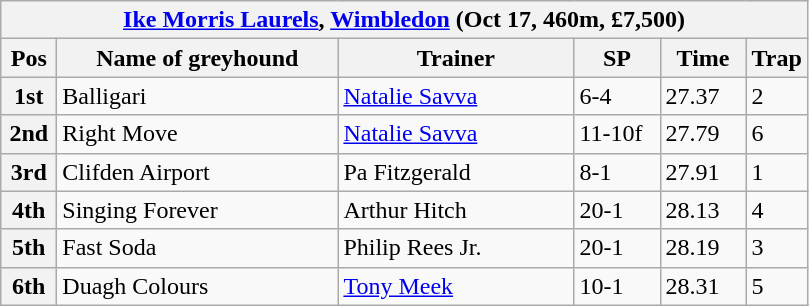<table class="wikitable">
<tr>
<th colspan="6"><a href='#'>Ike Morris Laurels</a>, <a href='#'>Wimbledon</a> (Oct 17, 460m, £7,500)</th>
</tr>
<tr>
<th width=30>Pos</th>
<th width=180>Name of greyhound</th>
<th width=150>Trainer</th>
<th width=50>SP</th>
<th width=50>Time</th>
<th width=30>Trap</th>
</tr>
<tr>
<th>1st</th>
<td>Balligari</td>
<td><a href='#'>Natalie Savva</a></td>
<td>6-4</td>
<td>27.37</td>
<td>2</td>
</tr>
<tr>
<th>2nd</th>
<td>Right Move</td>
<td><a href='#'>Natalie Savva</a></td>
<td>11-10f</td>
<td>27.79</td>
<td>6</td>
</tr>
<tr>
<th>3rd</th>
<td>Clifden Airport</td>
<td>Pa Fitzgerald</td>
<td>8-1</td>
<td>27.91</td>
<td>1</td>
</tr>
<tr>
<th>4th</th>
<td>Singing Forever</td>
<td>Arthur Hitch</td>
<td>20-1</td>
<td>28.13</td>
<td>4</td>
</tr>
<tr>
<th>5th</th>
<td>Fast Soda</td>
<td>Philip Rees Jr.</td>
<td>20-1</td>
<td>28.19</td>
<td>3</td>
</tr>
<tr>
<th>6th</th>
<td>Duagh Colours</td>
<td><a href='#'>Tony Meek</a></td>
<td>10-1</td>
<td>28.31</td>
<td>5</td>
</tr>
</table>
